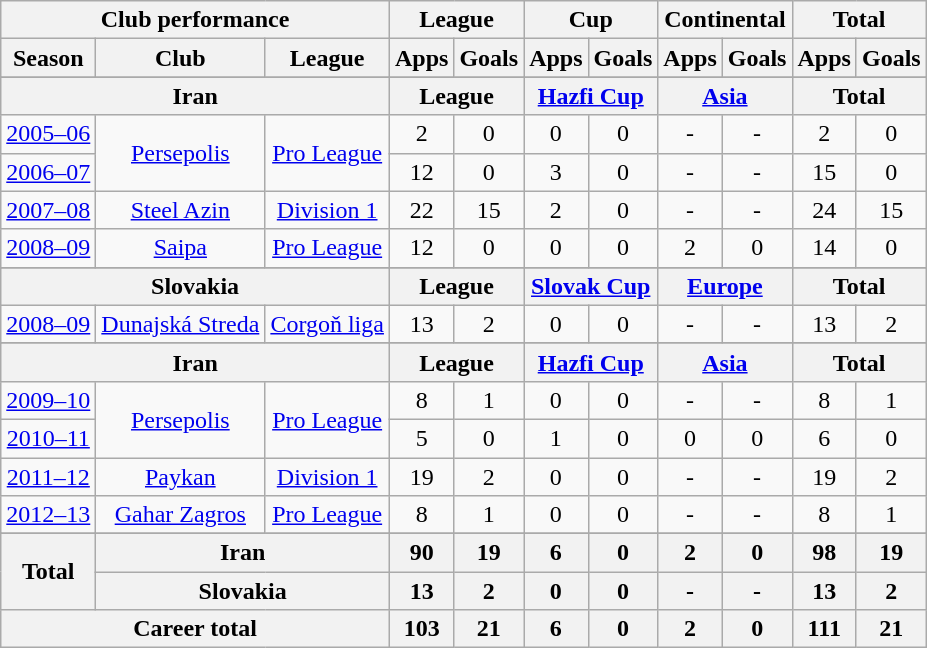<table class="wikitable" style="text-align:center">
<tr>
<th colspan=3>Club performance</th>
<th colspan=2>League</th>
<th colspan=2>Cup</th>
<th colspan=2>Continental</th>
<th colspan=2>Total</th>
</tr>
<tr>
<th>Season</th>
<th>Club</th>
<th>League</th>
<th>Apps</th>
<th>Goals</th>
<th>Apps</th>
<th>Goals</th>
<th>Apps</th>
<th>Goals</th>
<th>Apps</th>
<th>Goals</th>
</tr>
<tr>
</tr>
<tr>
<th colspan=3>Iran</th>
<th colspan=2>League</th>
<th colspan=2><a href='#'>Hazfi Cup</a></th>
<th colspan=2><a href='#'>Asia</a></th>
<th colspan=2>Total</th>
</tr>
<tr>
<td><a href='#'>2005–06</a></td>
<td rowspan="2"><a href='#'>Persepolis</a></td>
<td rowspan="2"><a href='#'>Pro League</a></td>
<td>2</td>
<td>0</td>
<td>0</td>
<td>0</td>
<td>-</td>
<td>-</td>
<td>2</td>
<td>0</td>
</tr>
<tr>
<td><a href='#'>2006–07</a></td>
<td>12</td>
<td>0</td>
<td>3</td>
<td>0</td>
<td>-</td>
<td>-</td>
<td>15</td>
<td>0</td>
</tr>
<tr>
<td><a href='#'>2007–08</a></td>
<td rowspan="1"><a href='#'>Steel Azin</a></td>
<td rowspan="1"><a href='#'>Division 1</a></td>
<td>22</td>
<td>15</td>
<td>2</td>
<td>0</td>
<td>-</td>
<td>-</td>
<td>24</td>
<td>15</td>
</tr>
<tr>
<td><a href='#'>2008–09</a></td>
<td rowspan="1"><a href='#'>Saipa</a></td>
<td rowspan="1"><a href='#'>Pro League</a></td>
<td>12</td>
<td>0</td>
<td>0</td>
<td>0</td>
<td>2</td>
<td>0</td>
<td>14</td>
<td>0</td>
</tr>
<tr>
</tr>
<tr>
<th colspan=3>Slovakia</th>
<th colspan=2>League</th>
<th colspan=2><a href='#'>Slovak Cup</a></th>
<th colspan=2><a href='#'>Europe</a></th>
<th colspan=2>Total</th>
</tr>
<tr>
<td><a href='#'>2008–09</a></td>
<td rowspan="1"><a href='#'>Dunajská Streda</a></td>
<td rowspan="1"><a href='#'>Corgoň liga</a></td>
<td>13</td>
<td>2</td>
<td>0</td>
<td>0</td>
<td>-</td>
<td>-</td>
<td>13</td>
<td>2</td>
</tr>
<tr>
</tr>
<tr>
<th colspan=3>Iran</th>
<th colspan=2>League</th>
<th colspan=2><a href='#'>Hazfi Cup</a></th>
<th colspan=2><a href='#'>Asia</a></th>
<th colspan=2>Total</th>
</tr>
<tr>
<td><a href='#'>2009–10</a></td>
<td rowspan="2"><a href='#'>Persepolis</a></td>
<td rowspan="2"><a href='#'>Pro League</a></td>
<td>8</td>
<td>1</td>
<td>0</td>
<td>0</td>
<td>-</td>
<td>-</td>
<td>8</td>
<td>1</td>
</tr>
<tr>
<td><a href='#'>2010–11</a></td>
<td>5</td>
<td>0</td>
<td>1</td>
<td>0</td>
<td>0</td>
<td>0</td>
<td>6</td>
<td>0</td>
</tr>
<tr>
<td><a href='#'>2011–12</a></td>
<td rowspan="1"><a href='#'>Paykan</a></td>
<td rowspan="1"><a href='#'>Division 1</a></td>
<td>19</td>
<td>2</td>
<td>0</td>
<td>0</td>
<td>-</td>
<td>-</td>
<td>19</td>
<td>2</td>
</tr>
<tr>
<td><a href='#'>2012–13</a></td>
<td rowspan="1"><a href='#'>Gahar Zagros</a></td>
<td rowspan="1"><a href='#'>Pro League</a></td>
<td>8</td>
<td>1</td>
<td>0</td>
<td>0</td>
<td>-</td>
<td>-</td>
<td>8</td>
<td>1</td>
</tr>
<tr>
</tr>
<tr>
<th rowspan=2>Total</th>
<th colspan=2>Iran</th>
<th>90</th>
<th>19</th>
<th>6</th>
<th>0</th>
<th>2</th>
<th>0</th>
<th>98</th>
<th>19</th>
</tr>
<tr>
<th colspan=2>Slovakia</th>
<th>13</th>
<th>2</th>
<th>0</th>
<th>0</th>
<th>-</th>
<th>-</th>
<th>13</th>
<th>2</th>
</tr>
<tr>
<th colspan=3>Career total</th>
<th>103</th>
<th>21</th>
<th>6</th>
<th>0</th>
<th>2</th>
<th>0</th>
<th>111</th>
<th>21</th>
</tr>
</table>
